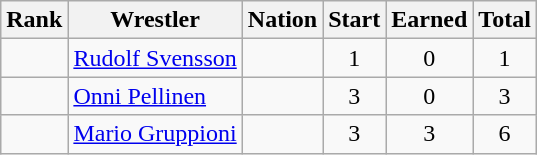<table class="wikitable sortable" style="text-align:center;">
<tr>
<th>Rank</th>
<th>Wrestler</th>
<th>Nation</th>
<th>Start</th>
<th>Earned</th>
<th>Total</th>
</tr>
<tr>
<td></td>
<td align=left><a href='#'>Rudolf Svensson</a></td>
<td align=left></td>
<td>1</td>
<td>0</td>
<td>1</td>
</tr>
<tr>
<td></td>
<td align=left><a href='#'>Onni Pellinen</a></td>
<td align=left></td>
<td>3</td>
<td>0</td>
<td>3</td>
</tr>
<tr>
<td></td>
<td align=left><a href='#'>Mario Gruppioni</a></td>
<td align=left></td>
<td>3</td>
<td>3</td>
<td>6</td>
</tr>
</table>
